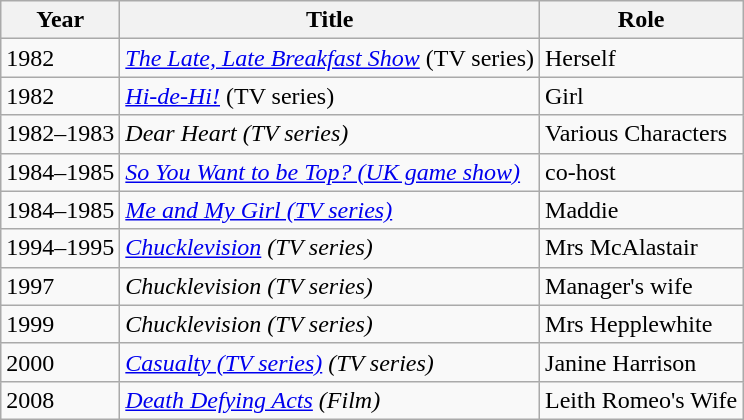<table class="wikitable">
<tr>
<th>Year</th>
<th>Title</th>
<th>Role</th>
</tr>
<tr>
<td>1982</td>
<td><em><a href='#'>The Late, Late Breakfast Show</a></em> (TV series)</td>
<td>Herself</td>
</tr>
<tr>
<td>1982</td>
<td><em><a href='#'>Hi-de-Hi!</a></em> (TV series)</td>
<td>Girl</td>
</tr>
<tr>
<td>1982–1983</td>
<td><em>Dear Heart (TV series)</em></td>
<td>Various Characters</td>
</tr>
<tr>
<td>1984–1985</td>
<td><em><a href='#'>So You Want to be Top? (UK game show)</a></em></td>
<td>co-host</td>
</tr>
<tr>
<td>1984–1985</td>
<td><em><a href='#'>Me and My Girl (TV series)</a></em></td>
<td>Maddie</td>
</tr>
<tr>
<td>1994–1995</td>
<td><em><a href='#'>Chucklevision</a> (TV series)</em></td>
<td>Mrs McAlastair</td>
</tr>
<tr>
<td>1997</td>
<td><em>Chucklevision (TV series)</em></td>
<td>Manager's wife</td>
</tr>
<tr>
<td>1999</td>
<td><em>Chucklevision (TV series)</em></td>
<td>Mrs Hepplewhite</td>
</tr>
<tr>
<td>2000</td>
<td><em><a href='#'>Casualty (TV series)</a> (TV series)</em></td>
<td>Janine Harrison</td>
</tr>
<tr>
<td>2008</td>
<td><em><a href='#'>Death Defying Acts</a> (Film)</em></td>
<td>Leith Romeo's Wife</td>
</tr>
</table>
